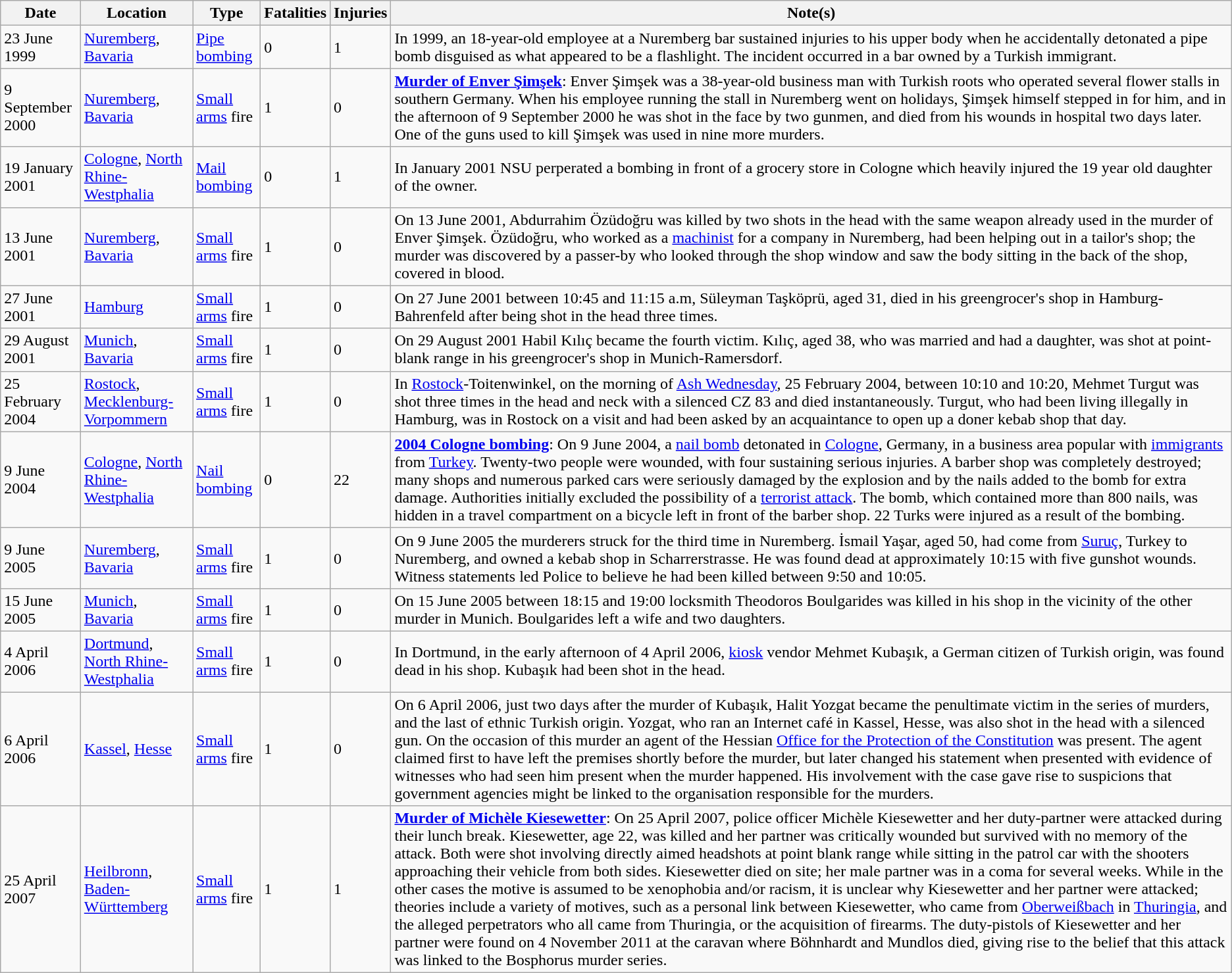<table class="wikitable">
<tr>
<th>Date</th>
<th>Location</th>
<th>Type</th>
<th>Fatalities</th>
<th>Injuries</th>
<th>Note(s)</th>
</tr>
<tr>
<td>23 June 1999</td>
<td> <a href='#'>Nuremberg</a>, <a href='#'>Bavaria</a></td>
<td><a href='#'>Pipe bombing</a></td>
<td>0</td>
<td>1</td>
<td>In 1999, an 18-year-old employee at a Nuremberg bar sustained injuries to his upper body when he accidentally detonated a pipe bomb disguised as what appeared to be a flashlight. The incident occurred in a bar owned by a Turkish immigrant.</td>
</tr>
<tr>
<td>9 September 2000</td>
<td> <a href='#'>Nuremberg</a>, <a href='#'>Bavaria</a></td>
<td><a href='#'>Small arms</a> fire</td>
<td>1</td>
<td>0</td>
<td><strong><a href='#'>Murder of Enver Şimşek</a></strong>: Enver Şimşek was a 38-year-old business man with Turkish roots who operated several flower stalls in southern Germany. When his employee running the stall in Nuremberg went on holidays, Şimşek himself stepped in for him, and in the afternoon of 9 September 2000 he was shot in the face by two gunmen, and died from his wounds in hospital two days later. One of the guns used to kill Şimşek was used in nine more murders.</td>
</tr>
<tr>
<td>19 January 2001</td>
<td> <a href='#'>Cologne</a>, <a href='#'>North Rhine-Westphalia</a></td>
<td><a href='#'>Mail bombing</a></td>
<td>0</td>
<td>1</td>
<td>In January 2001 NSU perperated a bombing in front of a grocery store in Cologne which heavily injured the 19 year old daughter of the owner.</td>
</tr>
<tr>
<td>13 June 2001</td>
<td> <a href='#'>Nuremberg</a>, <a href='#'>Bavaria</a></td>
<td><a href='#'>Small arms</a> fire</td>
<td>1</td>
<td>0</td>
<td>On 13 June 2001, Abdurrahim Özüdoğru was killed by two shots in the head with the same weapon already used in the murder of Enver Şimşek. Özüdoğru, who worked as a <a href='#'>machinist</a> for a company in Nuremberg, had been helping out in a tailor's shop; the murder was discovered by a passer-by who looked through the shop window and saw the body sitting in the back of the shop, covered in blood.</td>
</tr>
<tr>
<td>27 June 2001</td>
<td><a href='#'>Hamburg</a></td>
<td><a href='#'>Small arms</a> fire</td>
<td>1</td>
<td>0</td>
<td>On 27 June 2001 between 10:45 and 11:15 a.m, Süleyman Taşköprü, aged 31, died in his greengrocer's shop in Hamburg-Bahrenfeld after being shot in the head three times.</td>
</tr>
<tr>
<td>29 August 2001</td>
<td> <a href='#'>Munich</a>, <a href='#'>Bavaria</a></td>
<td><a href='#'>Small arms</a> fire</td>
<td>1</td>
<td>0</td>
<td>On 29 August 2001 Habil Kılıç became the fourth victim. Kılıç, aged 38, who was married and had a daughter, was shot at point-blank range in his greengrocer's shop in Munich-Ramersdorf.</td>
</tr>
<tr>
<td>25 February 2004</td>
<td> <a href='#'>Rostock</a>, <a href='#'>Mecklenburg-Vorpommern</a></td>
<td><a href='#'>Small arms</a> fire</td>
<td>1</td>
<td>0</td>
<td>In <a href='#'>Rostock</a>-Toitenwinkel, on the morning of <a href='#'>Ash Wednesday</a>, 25 February 2004, between 10:10 and 10:20, Mehmet Turgut was shot three times in the head and neck with a silenced CZ 83 and died instantaneously. Turgut, who had been living illegally in Hamburg, was in Rostock on a visit and had been asked by an acquaintance to open up a doner kebab shop that day.</td>
</tr>
<tr>
<td>9 June 2004</td>
<td> <a href='#'>Cologne</a>, <a href='#'>North Rhine-Westphalia</a></td>
<td><a href='#'>Nail bombing</a></td>
<td>0</td>
<td>22</td>
<td><strong><a href='#'>2004 Cologne bombing</a></strong>: On 9 June 2004, a <a href='#'>nail bomb</a> detonated in <a href='#'>Cologne</a>, Germany, in a business area popular with <a href='#'>immigrants</a> from <a href='#'>Turkey</a>. Twenty-two people were wounded, with four sustaining serious injuries. A barber shop was completely destroyed; many shops and numerous parked cars were seriously damaged by the explosion and by the nails added to the bomb for extra damage. Authorities initially excluded the possibility of a <a href='#'>terrorist attack</a>. The bomb, which contained more than 800 nails, was hidden in a travel compartment on a bicycle left in front of the barber shop. 22 Turks were injured as a result of the bombing.</td>
</tr>
<tr>
<td>9 June 2005</td>
<td> <a href='#'>Nuremberg</a>, <a href='#'>Bavaria</a></td>
<td><a href='#'>Small arms</a> fire</td>
<td>1</td>
<td>0</td>
<td>On 9 June 2005 the murderers struck for the third time in Nuremberg. İsmail Yaşar, aged 50, had come from <a href='#'>Suruç</a>, Turkey to Nuremberg, and owned a kebab shop in Scharrerstrasse. He was found dead at approximately 10:15 with five gunshot wounds. Witness statements led Police to believe he had been killed between 9:50 and 10:05.</td>
</tr>
<tr>
<td>15 June 2005</td>
<td> <a href='#'>Munich</a>, <a href='#'>Bavaria</a></td>
<td><a href='#'>Small arms</a> fire</td>
<td>1</td>
<td>0</td>
<td>On 15 June 2005 between 18:15 and 19:00 locksmith Theodoros Boulgarides was killed in his shop in the vicinity of the other murder in Munich. Boulgarides left a wife and two daughters.</td>
</tr>
<tr>
<td>4 April 2006</td>
<td> <a href='#'>Dortmund</a>, <a href='#'>North Rhine-Westphalia</a></td>
<td><a href='#'>Small arms</a> fire</td>
<td>1</td>
<td>0</td>
<td>In Dortmund, in the early afternoon of 4 April 2006, <a href='#'>kiosk</a> vendor Mehmet Kubaşık, a German citizen of Turkish origin, was found dead in his shop. Kubaşık had been shot in the head.</td>
</tr>
<tr>
<td>6 April 2006</td>
<td> <a href='#'>Kassel</a>, <a href='#'>Hesse</a></td>
<td><a href='#'>Small arms</a> fire</td>
<td>1</td>
<td>0</td>
<td>On 6 April 2006, just two days after the murder of Kubaşık, Halit Yozgat became the penultimate victim in the series of murders, and the last of ethnic Turkish origin. Yozgat, who ran an Internet café in Kassel, Hesse, was also shot in the head with a silenced gun. On the occasion of this murder an agent of the Hessian <a href='#'>Office for the Protection of the Constitution</a> was present. The agent claimed first to have left the premises shortly before the murder, but later changed his statement when presented with evidence of witnesses who had seen him present when the murder happened. His involvement with the case gave rise to suspicions that government agencies might be linked to the organisation responsible for the murders.</td>
</tr>
<tr>
<td>25 April 2007</td>
<td> <a href='#'>Heilbronn</a>, <a href='#'>Baden-Württemberg</a></td>
<td><a href='#'>Small arms</a> fire</td>
<td>1</td>
<td>1</td>
<td><strong><a href='#'>Murder of Michèle Kiesewetter</a></strong>: On 25 April 2007, police officer Michèle Kiesewetter and her duty-partner were attacked during their lunch break. Kiesewetter, age 22, was killed and her partner was critically wounded but survived with no memory of the attack. Both were shot involving directly aimed headshots at point blank range while sitting in the patrol car with the shooters approaching their vehicle from both sides. Kiesewetter died on site; her male partner was in a coma for several weeks. While in the other cases the motive is assumed to be xenophobia and/or racism, it is unclear why Kiesewetter and her partner were attacked; theories include a variety of motives, such as a personal link between Kiesewetter, who came from <a href='#'>Oberweißbach</a> in <a href='#'>Thuringia</a>, and the alleged perpetrators who all came from Thuringia, or the acquisition of firearms. The duty-pistols of Kiesewetter and her partner were found on 4 November 2011 at the caravan where Böhnhardt and Mundlos died, giving rise to the belief that this attack was linked to the Bosphorus murder series.</td>
</tr>
</table>
